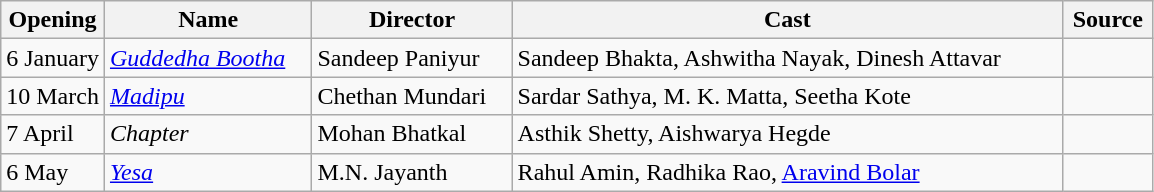<table class="wikitable sortable">
<tr>
<th style="width:9%;">Opening</th>
<th>Name</th>
<th>Director</th>
<th>Cast</th>
<th>Source</th>
</tr>
<tr>
<td>6 January</td>
<td><a href='#'><em>Guddedha Bootha</em></a></td>
<td>Sandeep Paniyur</td>
<td>Sandeep Bhakta, Ashwitha Nayak, Dinesh Attavar</td>
<td><br></td>
</tr>
<tr>
<td>10 March</td>
<td><a href='#'><em>Madipu</em></a></td>
<td>Chethan Mundari</td>
<td>Sardar Sathya, M. K. Matta, Seetha Kote</td>
<td><br></td>
</tr>
<tr>
<td>7 April</td>
<td><em>Chapter</em></td>
<td>Mohan Bhatkal</td>
<td>Asthik Shetty, Aishwarya Hegde</td>
<td><br></td>
</tr>
<tr>
<td>6 May</td>
<td><a href='#'><em>Yesa</em></a></td>
<td>M.N. Jayanth</td>
<td>Rahul Amin, Radhika Rao, <a href='#'>Aravind Bolar</a></td>
<td><br></td>
</tr>
</table>
